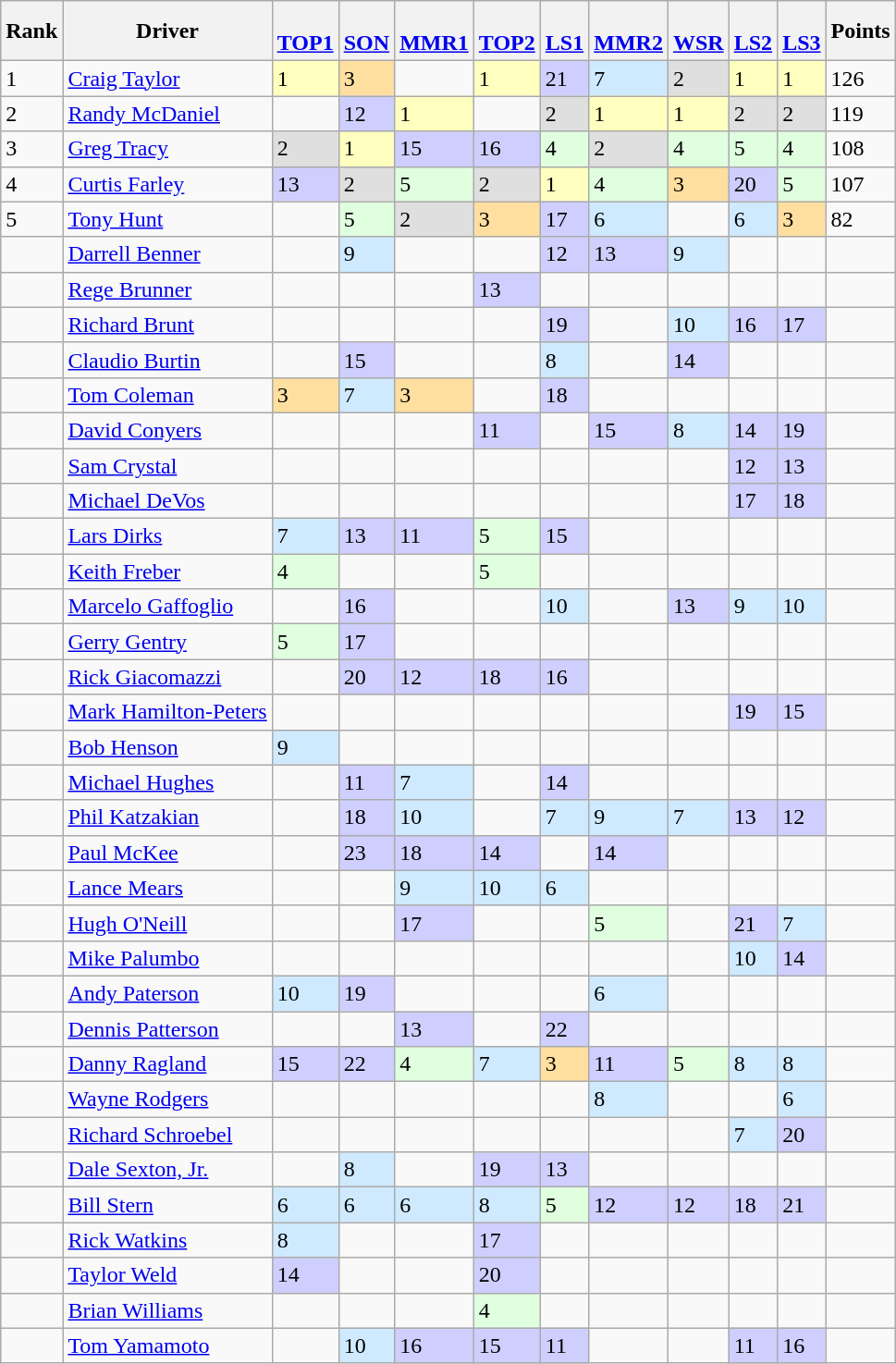<table class="wikitable">
<tr>
<th>Rank</th>
<th>Driver</th>
<th> <br> <a href='#'>TOP1</a></th>
<th> <br> <a href='#'>SON</a></th>
<th> <br> <a href='#'>MMR1</a></th>
<th> <br> <a href='#'>TOP2</a></th>
<th> <br> <a href='#'>LS1</a></th>
<th> <br> <a href='#'>MMR2</a></th>
<th> <br> <a href='#'>WSR</a></th>
<th> <br> <a href='#'>LS2</a></th>
<th> <br> <a href='#'>LS3</a></th>
<th>Points</th>
</tr>
<tr>
<td>1</td>
<td> <a href='#'>Craig Taylor</a></td>
<td style="background:#FFFFBF;">1</td>
<td style="background:#FFDF9F;">3</td>
<td></td>
<td style="background:#FFFFBF;">1</td>
<td style="background:#CFCFFF;">21</td>
<td style="background:#CFEAFF;">7</td>
<td style="background:#DFDFDF;">2</td>
<td style="background:#FFFFBF;">1</td>
<td style="background:#FFFFBF;">1</td>
<td>126</td>
</tr>
<tr>
<td>2</td>
<td> <a href='#'>Randy McDaniel</a></td>
<td></td>
<td style="background:#CFCFFF;">12</td>
<td style="background:#FFFFBF;">1</td>
<td></td>
<td style="background:#DFDFDF;">2</td>
<td style="background:#FFFFBF;">1</td>
<td style="background:#FFFFBF;">1</td>
<td style="background:#DFDFDF;">2</td>
<td style="background:#DFDFDF;">2</td>
<td>119</td>
</tr>
<tr>
<td>3</td>
<td> <a href='#'>Greg Tracy</a></td>
<td style="background:#DFDFDF;">2</td>
<td style="background:#FFFFBF;">1</td>
<td style="background:#CFCFFF;">15</td>
<td style="background:#CFCFFF;">16</td>
<td style="background:#DFFFDF;">4</td>
<td style="background:#DFDFDF;">2</td>
<td style="background:#DFFFDF;">4</td>
<td style="background:#DFFFDF;">5</td>
<td style="background:#DFFFDF;">4</td>
<td>108</td>
</tr>
<tr>
<td>4</td>
<td> <a href='#'>Curtis Farley</a></td>
<td style="background:#CFCFFF;">13</td>
<td style="background:#DFDFDF;">2</td>
<td style="background:#DFFFDF;">5</td>
<td style="background:#DFDFDF;">2</td>
<td style="background:#FFFFBF;">1</td>
<td style="background:#DFFFDF;">4</td>
<td style="background:#FFDF9F;">3</td>
<td style="background:#CFCFFF;">20</td>
<td style="background:#DFFFDF;">5</td>
<td>107</td>
</tr>
<tr>
<td>5</td>
<td> <a href='#'>Tony Hunt</a></td>
<td></td>
<td style="background:#DFFFDF;">5</td>
<td style="background:#DFDFDF;">2</td>
<td style="background:#FFDF9F;">3</td>
<td style="background:#CFCFFF;">17</td>
<td style="background:#CFEAFF;">6</td>
<td></td>
<td style="background:#CFEAFF;">6</td>
<td style="background:#FFDF9F;">3</td>
<td>82</td>
</tr>
<tr>
<td></td>
<td> <a href='#'>Darrell Benner</a></td>
<td></td>
<td style="background:#CFEAFF;">9</td>
<td></td>
<td></td>
<td style="background:#CFCFFF;">12</td>
<td style="background:#CFCFFF;">13</td>
<td style="background:#CFEAFF;">9</td>
<td></td>
<td></td>
<td></td>
</tr>
<tr>
<td></td>
<td> <a href='#'>Rege Brunner</a></td>
<td></td>
<td></td>
<td></td>
<td style="background:#CFCFFF;">13</td>
<td></td>
<td></td>
<td></td>
<td></td>
<td></td>
<td></td>
</tr>
<tr>
<td></td>
<td> <a href='#'>Richard Brunt</a></td>
<td></td>
<td></td>
<td></td>
<td></td>
<td style="background:#CFCFFF;">19</td>
<td></td>
<td style="background:#CFEAFF;">10</td>
<td style="background:#CFCFFF;">16</td>
<td style="background:#CFCFFF;">17</td>
<td></td>
</tr>
<tr>
<td></td>
<td> <a href='#'>Claudio Burtin</a></td>
<td></td>
<td style="background:#CFCFFF;">15</td>
<td></td>
<td></td>
<td style="background:#CFEAFF;">8</td>
<td></td>
<td style="background:#CFCFFF;">14</td>
<td></td>
<td></td>
<td></td>
</tr>
<tr>
<td></td>
<td> <a href='#'>Tom Coleman</a></td>
<td style="background:#FFDF9F;">3</td>
<td style="background:#CFEAFF;">7</td>
<td style="background:#FFDF9F;">3</td>
<td></td>
<td style="background:#CFCFFF;">18</td>
<td></td>
<td></td>
<td></td>
<td></td>
<td></td>
</tr>
<tr>
<td></td>
<td> <a href='#'>David Conyers</a></td>
<td></td>
<td></td>
<td></td>
<td style="background:#CFCFFF;">11</td>
<td></td>
<td style="background:#CFCFFF;">15</td>
<td style="background:#CFEAFF;">8</td>
<td style="background:#CFCFFF;">14</td>
<td style="background:#CFCFFF;">19</td>
<td></td>
</tr>
<tr>
<td></td>
<td> <a href='#'>Sam Crystal</a></td>
<td></td>
<td></td>
<td></td>
<td></td>
<td></td>
<td></td>
<td></td>
<td style="background:#CFCFFF;">12</td>
<td style="background:#CFCFFF;">13</td>
<td></td>
</tr>
<tr>
<td></td>
<td> <a href='#'>Michael DeVos</a></td>
<td></td>
<td></td>
<td></td>
<td></td>
<td></td>
<td></td>
<td></td>
<td style="background:#CFCFFF;">17</td>
<td style="background:#CFCFFF;">18</td>
<td></td>
</tr>
<tr>
<td></td>
<td> <a href='#'>Lars Dirks</a></td>
<td style="background:#CFEAFF;">7</td>
<td style="background:#CFCFFF;">13</td>
<td style="background:#CFCFFF;">11</td>
<td style="background:#DFFFDF;">5</td>
<td style="background:#CFCFFF;">15</td>
<td></td>
<td></td>
<td></td>
<td></td>
<td></td>
</tr>
<tr>
<td></td>
<td> <a href='#'>Keith Freber</a></td>
<td style="background:#DFFFDF;">4</td>
<td></td>
<td></td>
<td style="background:#DFFFDF;">5</td>
<td></td>
<td></td>
<td></td>
<td></td>
<td></td>
<td></td>
</tr>
<tr>
<td></td>
<td> <a href='#'>Marcelo Gaffoglio</a></td>
<td></td>
<td style="background:#CFCFFF;">16</td>
<td></td>
<td></td>
<td style="background:#CFEAFF;">10</td>
<td></td>
<td style="background:#CFCFFF;">13</td>
<td style="background:#CFEAFF;">9</td>
<td style="background:#CFEAFF;">10</td>
<td></td>
</tr>
<tr>
<td></td>
<td> <a href='#'>Gerry Gentry</a></td>
<td style="background:#DFFFDF;">5</td>
<td style="background:#CFCFFF;">17</td>
<td></td>
<td></td>
<td></td>
<td></td>
<td></td>
<td></td>
<td></td>
<td></td>
</tr>
<tr>
<td></td>
<td> <a href='#'>Rick Giacomazzi</a></td>
<td></td>
<td style="background:#CFCFFF;">20</td>
<td style="background:#CFCFFF;">12</td>
<td style="background:#CFCFFF;">18</td>
<td style="background:#CFCFFF;">16</td>
<td></td>
<td></td>
<td></td>
<td></td>
<td></td>
</tr>
<tr>
<td></td>
<td> <a href='#'>Mark Hamilton-Peters</a></td>
<td></td>
<td></td>
<td></td>
<td></td>
<td></td>
<td></td>
<td></td>
<td style="background:#CFCFFF;">19</td>
<td style="background:#CFCFFF;">15</td>
<td></td>
</tr>
<tr>
<td></td>
<td> <a href='#'>Bob Henson</a></td>
<td style="background:#CFEAFF;">9</td>
<td></td>
<td></td>
<td></td>
<td></td>
<td></td>
<td></td>
<td></td>
<td></td>
<td></td>
</tr>
<tr>
<td></td>
<td> <a href='#'>Michael Hughes</a></td>
<td></td>
<td style="background:#CFCFFF;">11</td>
<td style="background:#CFEAFF;">7</td>
<td></td>
<td style="background:#CFCFFF;">14</td>
<td></td>
<td></td>
<td></td>
<td></td>
<td></td>
</tr>
<tr>
<td></td>
<td> <a href='#'>Phil Katzakian</a></td>
<td></td>
<td style="background:#CFCFFF;">18</td>
<td style="background:#CFEAFF;">10</td>
<td></td>
<td style="background:#CFEAFF;">7</td>
<td style="background:#CFEAFF;">9</td>
<td style="background:#CFEAFF;">7</td>
<td style="background:#CFCFFF;">13</td>
<td style="background:#CFCFFF;">12</td>
<td></td>
</tr>
<tr>
<td></td>
<td> <a href='#'>Paul McKee</a></td>
<td></td>
<td style="background:#CFCFFF;">23</td>
<td style="background:#CFCFFF;">18</td>
<td style="background:#CFCFFF;">14</td>
<td></td>
<td style="background:#CFCFFF;">14</td>
<td></td>
<td></td>
<td></td>
<td></td>
</tr>
<tr>
<td></td>
<td> <a href='#'>Lance Mears</a></td>
<td></td>
<td></td>
<td style="background:#CFEAFF;">9</td>
<td style="background:#CFEAFF;">10</td>
<td style="background:#CFEAFF;">6</td>
<td></td>
<td></td>
<td></td>
<td></td>
<td></td>
</tr>
<tr>
<td></td>
<td> <a href='#'>Hugh O'Neill</a></td>
<td></td>
<td></td>
<td style="background:#CFCFFF;">17</td>
<td></td>
<td></td>
<td style="background:#DFFFDF;">5</td>
<td></td>
<td style="background:#CFCFFF;">21</td>
<td style="background:#CFEAFF;">7</td>
<td></td>
</tr>
<tr>
<td></td>
<td> <a href='#'>Mike Palumbo</a></td>
<td></td>
<td></td>
<td></td>
<td></td>
<td></td>
<td></td>
<td></td>
<td style="background:#CFEAFF;">10</td>
<td style="background:#CFCFFF;">14</td>
<td></td>
</tr>
<tr>
<td></td>
<td> <a href='#'>Andy Paterson</a></td>
<td style="background:#CFEAFF;">10</td>
<td style="background:#CFCFFF;">19</td>
<td></td>
<td></td>
<td></td>
<td style="background:#CFEAFF;">6</td>
<td></td>
<td></td>
<td></td>
<td></td>
</tr>
<tr>
<td></td>
<td> <a href='#'>Dennis Patterson</a></td>
<td></td>
<td></td>
<td style="background:#CFCFFF;">13</td>
<td></td>
<td style="background:#CFCFFF;">22</td>
<td></td>
<td></td>
<td></td>
<td></td>
<td></td>
</tr>
<tr>
<td></td>
<td> <a href='#'>Danny Ragland</a></td>
<td style="background:#CFCFFF;">15</td>
<td style="background:#CFCFFF;">22</td>
<td style="background:#DFFFDF;">4</td>
<td style="background:#CFEAFF;">7</td>
<td style="background:#FFDF9F;">3</td>
<td style="background:#CFCFFF;">11</td>
<td style="background:#DFFFDF;">5</td>
<td style="background:#CFEAFF;">8</td>
<td style="background:#CFEAFF;">8</td>
<td></td>
</tr>
<tr>
<td></td>
<td> <a href='#'>Wayne Rodgers</a></td>
<td></td>
<td></td>
<td></td>
<td></td>
<td></td>
<td style="background:#CFEAFF;">8</td>
<td></td>
<td></td>
<td style="background:#CFEAFF;">6</td>
<td></td>
</tr>
<tr>
<td></td>
<td> <a href='#'>Richard Schroebel</a></td>
<td></td>
<td></td>
<td></td>
<td></td>
<td></td>
<td></td>
<td></td>
<td style="background:#CFEAFF;">7</td>
<td style="background:#CFCFFF;">20</td>
<td></td>
</tr>
<tr>
<td></td>
<td> <a href='#'>Dale Sexton, Jr.</a></td>
<td></td>
<td style="background:#CFEAFF;">8</td>
<td></td>
<td style="background:#CFCFFF;">19</td>
<td style="background:#CFCFFF;">13</td>
<td></td>
<td></td>
<td></td>
<td></td>
<td></td>
</tr>
<tr>
<td></td>
<td> <a href='#'>Bill Stern</a></td>
<td style="background:#CFEAFF;">6</td>
<td style="background:#CFEAFF;">6</td>
<td style="background:#CFEAFF;">6</td>
<td style="background:#CFEAFF;">8</td>
<td style="background:#DFFFDF;">5</td>
<td style="background:#CFCFFF;">12</td>
<td style="background:#CFCFFF;">12</td>
<td style="background:#CFCFFF;">18</td>
<td style="background:#CFCFFF;">21</td>
<td></td>
</tr>
<tr>
<td></td>
<td> <a href='#'>Rick Watkins</a></td>
<td style="background:#CFEAFF;">8</td>
<td></td>
<td></td>
<td style="background:#CFCFFF;">17</td>
<td></td>
<td></td>
<td></td>
<td></td>
<td></td>
<td></td>
</tr>
<tr>
<td></td>
<td> <a href='#'>Taylor Weld</a></td>
<td style="background:#CFCFFF;">14</td>
<td></td>
<td></td>
<td style="background:#CFCFFF;">20</td>
<td></td>
<td></td>
<td></td>
<td></td>
<td></td>
<td></td>
</tr>
<tr>
<td></td>
<td> <a href='#'>Brian Williams</a></td>
<td></td>
<td></td>
<td></td>
<td style="background:#DFFFDF;">4</td>
<td></td>
<td></td>
<td></td>
<td></td>
<td></td>
<td></td>
</tr>
<tr>
<td></td>
<td> <a href='#'>Tom Yamamoto</a></td>
<td></td>
<td style="background:#CFEAFF;">10</td>
<td style="background:#CFCFFF;">16</td>
<td style="background:#CFCFFF;">15</td>
<td style="background:#CFCFFF;">11</td>
<td></td>
<td></td>
<td style="background:#CFCFFF;">11</td>
<td style="background:#CFCFFF;">16</td>
<td></td>
</tr>
</table>
